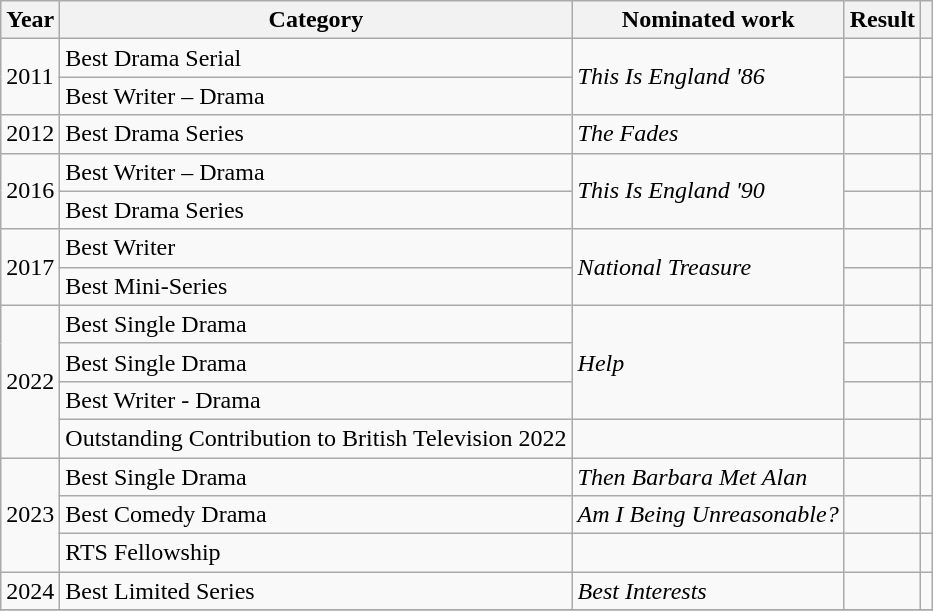<table class="wikitable plainrowheaders">
<tr>
<th scope="col">Year</th>
<th scope="col">Category</th>
<th scope="col">Nominated work</th>
<th scope="col">Result</th>
<th scope="col"></th>
</tr>
<tr>
<td rowspan="2">2011</td>
<td>Best Drama Serial</td>
<td rowspan=2><em>This Is England '86</em></td>
<td></td>
<td></td>
</tr>
<tr>
<td>Best Writer – Drama</td>
<td></td>
<td></td>
</tr>
<tr>
<td>2012</td>
<td>Best Drama Series</td>
<td><em>The Fades</em></td>
<td></td>
<td></td>
</tr>
<tr>
<td rowspan="2">2016</td>
<td>Best Writer – Drama</td>
<td rowspan=2><em>This Is England '90</em></td>
<td></td>
<td></td>
</tr>
<tr>
<td>Best Drama Series</td>
<td></td>
<td></td>
</tr>
<tr>
<td rowspan=2>2017</td>
<td>Best Writer</td>
<td rowspan=2><em>National Treasure</em></td>
<td></td>
<td></td>
</tr>
<tr>
<td>Best Mini-Series</td>
<td></td>
<td></td>
</tr>
<tr>
<td rowspan=4>2022</td>
<td>Best Single Drama</td>
<td rowspan=3><em>Help</em></td>
<td></td>
<td></td>
</tr>
<tr>
<td>Best Single Drama</td>
<td></td>
<td></td>
</tr>
<tr>
<td>Best Writer - Drama</td>
<td></td>
<td></td>
</tr>
<tr>
<td>Outstanding Contribution to British Television 2022</td>
<td></td>
<td></td>
<td></td>
</tr>
<tr>
<td rowspan=3>2023</td>
<td>Best Single Drama</td>
<td><em>Then Barbara Met Alan</em></td>
<td></td>
<td></td>
</tr>
<tr>
<td>Best Comedy Drama</td>
<td><em>Am I Being Unreasonable?</em></td>
<td></td>
<td></td>
</tr>
<tr>
<td>RTS Fellowship</td>
<td></td>
<td></td>
<td></td>
</tr>
<tr>
<td rowspan=1>2024</td>
<td>Best Limited Series</td>
<td><em>Best Interests</em></td>
<td></td>
<td></td>
</tr>
<tr>
</tr>
</table>
